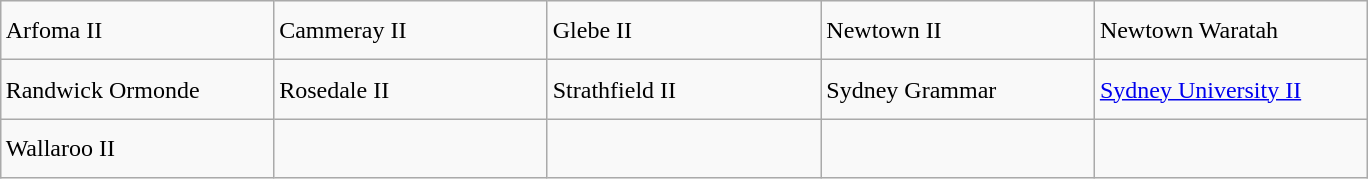<table class="wikitable" style="margin:auto; text-valign:center; text-align:left;">
<tr style="line-height:200%">
<td width="175"> Arfoma II</td>
<td width="175">Cammeray II</td>
<td width="175">Glebe II</td>
<td width="175"> Newtown II</td>
<td width="175">Newtown Waratah</td>
</tr>
<tr style="line-height:200%">
<td>Randwick Ormonde</td>
<td> Rosedale II</td>
<td> Strathfield II</td>
<td>Sydney Grammar</td>
<td> <a href='#'>Sydney University II</a></td>
</tr>
<tr style="line-height:200%">
<td> Wallaroo II</td>
<td></td>
<td></td>
<td></td>
<td></td>
</tr>
</table>
